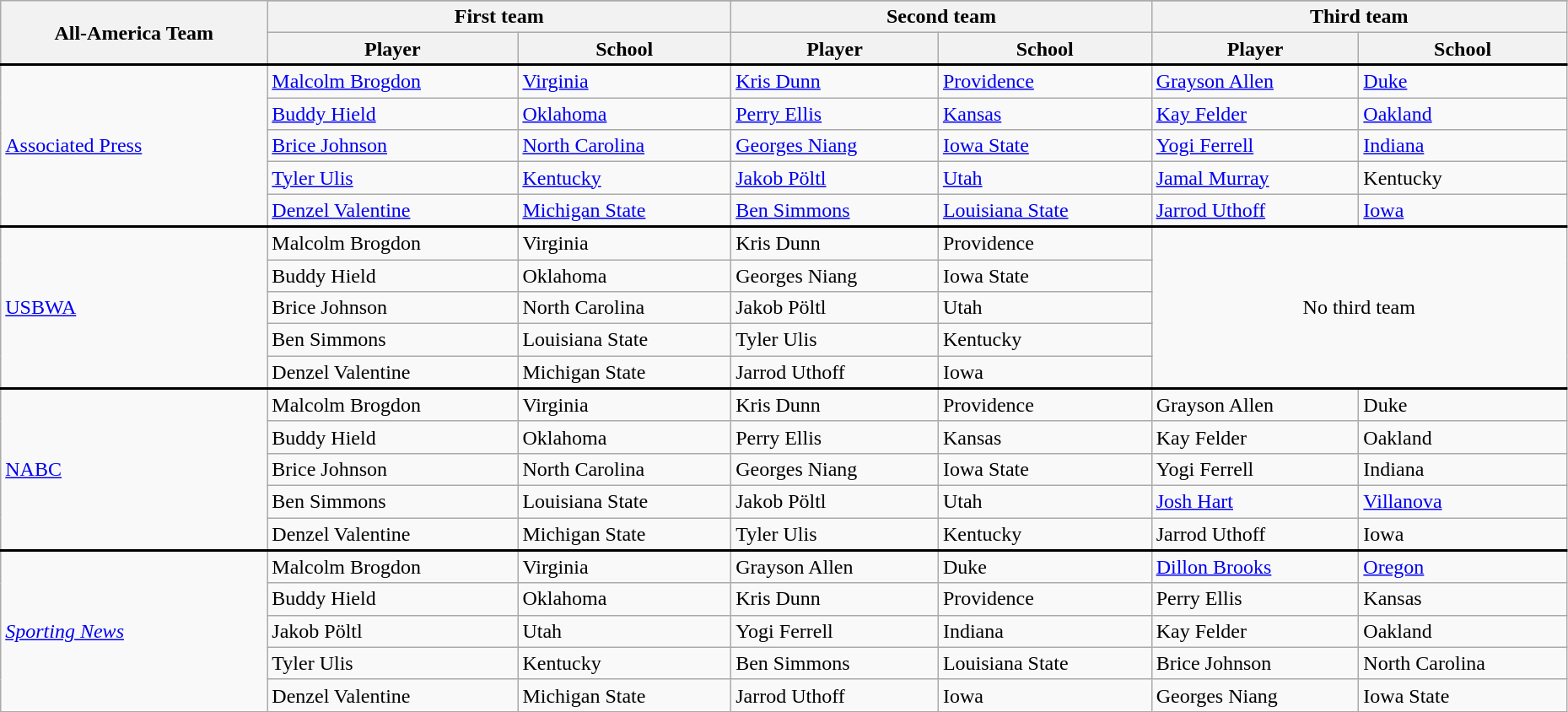<table class="wikitable" style="width:98%;">
<tr>
<th rowspan=3>All-America Team</th>
</tr>
<tr>
<th colspan=2>First team</th>
<th colspan=2>Second team</th>
<th colspan=2>Third team</th>
</tr>
<tr>
<th>Player</th>
<th>School</th>
<th>Player</th>
<th>School</th>
<th>Player</th>
<th>School</th>
</tr>
<tr>
</tr>
<tr style = "border-top:2px solid black;">
<td rowspan=5><a href='#'>Associated Press</a></td>
<td><a href='#'>Malcolm Brogdon</a></td>
<td><a href='#'>Virginia</a></td>
<td><a href='#'>Kris Dunn</a></td>
<td><a href='#'>Providence</a></td>
<td><a href='#'>Grayson Allen</a></td>
<td><a href='#'>Duke</a></td>
</tr>
<tr>
<td><a href='#'>Buddy Hield</a></td>
<td><a href='#'>Oklahoma</a></td>
<td><a href='#'>Perry Ellis</a></td>
<td><a href='#'>Kansas</a></td>
<td><a href='#'>Kay Felder</a></td>
<td><a href='#'>Oakland</a></td>
</tr>
<tr>
<td><a href='#'>Brice Johnson</a></td>
<td><a href='#'>North Carolina</a></td>
<td><a href='#'>Georges Niang</a></td>
<td><a href='#'>Iowa State</a></td>
<td><a href='#'>Yogi Ferrell</a></td>
<td><a href='#'>Indiana</a></td>
</tr>
<tr>
<td><a href='#'>Tyler Ulis</a></td>
<td><a href='#'>Kentucky</a></td>
<td><a href='#'>Jakob Pöltl</a></td>
<td><a href='#'>Utah</a></td>
<td><a href='#'>Jamal Murray</a></td>
<td>Kentucky</td>
</tr>
<tr>
<td><a href='#'>Denzel Valentine</a></td>
<td><a href='#'>Michigan State</a></td>
<td><a href='#'>Ben Simmons</a></td>
<td><a href='#'>Louisiana State</a></td>
<td><a href='#'>Jarrod Uthoff</a></td>
<td><a href='#'>Iowa</a></td>
</tr>
<tr style = "border-top:2px solid black;">
<td rowspan=5><a href='#'>USBWA</a></td>
<td>Malcolm Brogdon</td>
<td>Virginia</td>
<td>Kris Dunn</td>
<td>Providence</td>
<td rowspan="5" colspan="2" style="text-align:center;">No third team</td>
</tr>
<tr>
<td>Buddy Hield</td>
<td>Oklahoma</td>
<td>Georges Niang</td>
<td>Iowa State</td>
</tr>
<tr>
<td>Brice Johnson</td>
<td>North Carolina</td>
<td>Jakob Pöltl</td>
<td>Utah</td>
</tr>
<tr>
<td>Ben Simmons</td>
<td>Louisiana State</td>
<td>Tyler Ulis</td>
<td>Kentucky</td>
</tr>
<tr>
<td>Denzel Valentine</td>
<td>Michigan State</td>
<td>Jarrod Uthoff</td>
<td>Iowa</td>
</tr>
<tr style = "border-top:2px solid black;">
<td rowspan=5><a href='#'>NABC</a></td>
<td>Malcolm Brogdon</td>
<td>Virginia</td>
<td>Kris Dunn</td>
<td>Providence</td>
<td>Grayson Allen</td>
<td>Duke</td>
</tr>
<tr>
<td>Buddy Hield</td>
<td>Oklahoma</td>
<td>Perry Ellis</td>
<td>Kansas</td>
<td>Kay Felder</td>
<td>Oakland</td>
</tr>
<tr>
<td>Brice Johnson</td>
<td>North Carolina</td>
<td>Georges Niang</td>
<td>Iowa State</td>
<td>Yogi Ferrell</td>
<td>Indiana</td>
</tr>
<tr>
<td>Ben Simmons</td>
<td>Louisiana State</td>
<td>Jakob Pöltl</td>
<td>Utah</td>
<td><a href='#'>Josh Hart</a></td>
<td><a href='#'>Villanova</a></td>
</tr>
<tr>
<td>Denzel Valentine</td>
<td>Michigan State</td>
<td>Tyler Ulis</td>
<td>Kentucky</td>
<td>Jarrod Uthoff</td>
<td>Iowa</td>
</tr>
<tr style = "border-top:2px solid black;">
<td rowspan=5><em><a href='#'>Sporting News</a></em></td>
<td>Malcolm Brogdon</td>
<td>Virginia</td>
<td>Grayson Allen</td>
<td>Duke</td>
<td><a href='#'>Dillon Brooks</a></td>
<td><a href='#'>Oregon</a></td>
</tr>
<tr>
<td>Buddy Hield</td>
<td>Oklahoma</td>
<td>Kris Dunn</td>
<td>Providence</td>
<td>Perry Ellis</td>
<td>Kansas</td>
</tr>
<tr>
<td>Jakob Pöltl</td>
<td>Utah</td>
<td>Yogi Ferrell</td>
<td>Indiana</td>
<td>Kay Felder</td>
<td>Oakland</td>
</tr>
<tr>
<td>Tyler Ulis</td>
<td>Kentucky</td>
<td>Ben Simmons</td>
<td>Louisiana State</td>
<td>Brice Johnson</td>
<td>North Carolina</td>
</tr>
<tr>
<td>Denzel Valentine</td>
<td>Michigan State</td>
<td>Jarrod Uthoff</td>
<td>Iowa</td>
<td>Georges Niang</td>
<td>Iowa State</td>
</tr>
</table>
